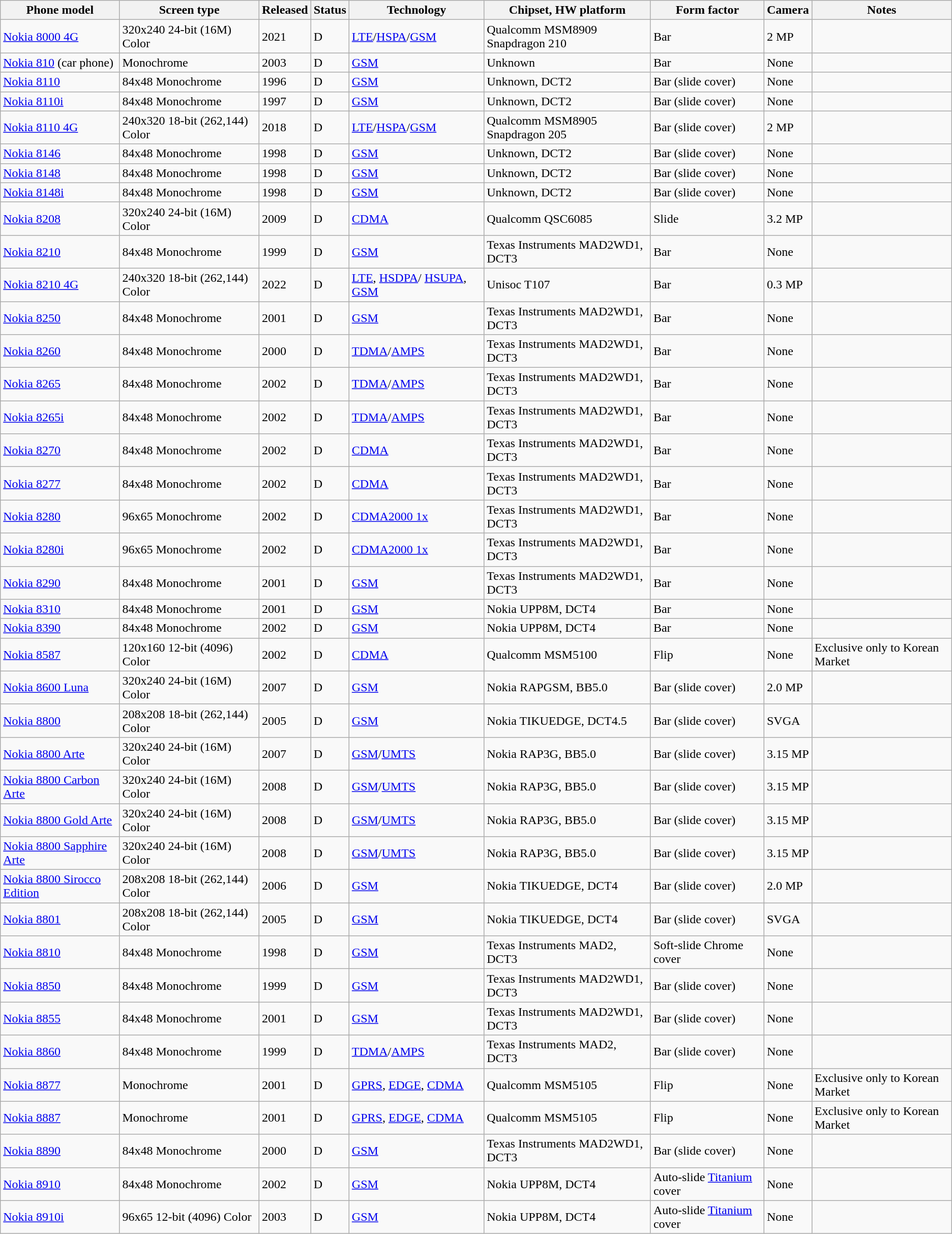<table class="wikitable sortable">
<tr>
<th>Phone model</th>
<th>Screen type</th>
<th>Released</th>
<th>Status</th>
<th>Technology</th>
<th>Chipset, HW platform</th>
<th>Form factor</th>
<th>Camera</th>
<th>Notes</th>
</tr>
<tr>
<td><a href='#'>Nokia 8000 4G</a></td>
<td>320x240 24-bit (16M) Color</td>
<td>2021</td>
<td>D</td>
<td><a href='#'>LTE</a>/<a href='#'>HSPA</a>/<a href='#'>GSM</a></td>
<td>Qualcomm MSM8909 Snapdragon 210</td>
<td>Bar</td>
<td>2 MP</td>
<td></td>
</tr>
<tr>
<td><a href='#'>Nokia 810</a> (car phone)</td>
<td>Monochrome</td>
<td>2003</td>
<td>D</td>
<td><a href='#'>GSM</a></td>
<td>Unknown</td>
<td>Bar</td>
<td>None</td>
<td></td>
</tr>
<tr>
<td><a href='#'>Nokia 8110</a></td>
<td>84x48 Monochrome</td>
<td>1996</td>
<td>D</td>
<td><a href='#'>GSM</a></td>
<td>Unknown, DCT2</td>
<td>Bar (slide cover)</td>
<td>None</td>
<td></td>
</tr>
<tr>
<td><a href='#'>Nokia 8110i</a></td>
<td>84x48 Monochrome</td>
<td>1997</td>
<td>D</td>
<td><a href='#'>GSM</a></td>
<td>Unknown, DCT2</td>
<td>Bar (slide cover)</td>
<td>None</td>
<td></td>
</tr>
<tr>
<td><a href='#'>Nokia 8110 4G</a></td>
<td>240x320 18-bit (262,144) Color</td>
<td>2018</td>
<td>D</td>
<td><a href='#'>LTE</a>/<a href='#'>HSPA</a>/<a href='#'>GSM</a></td>
<td>Qualcomm MSM8905 Snapdragon 205</td>
<td>Bar (slide cover)</td>
<td>2 MP</td>
<td></td>
</tr>
<tr>
<td><a href='#'>Nokia 8146</a></td>
<td>84x48 Monochrome</td>
<td>1998</td>
<td>D</td>
<td><a href='#'>GSM</a></td>
<td>Unknown, DCT2</td>
<td>Bar (slide cover)</td>
<td>None</td>
<td></td>
</tr>
<tr>
<td><a href='#'>Nokia 8148</a></td>
<td>84x48 Monochrome</td>
<td>1998</td>
<td>D</td>
<td><a href='#'>GSM</a></td>
<td>Unknown, DCT2</td>
<td>Bar (slide cover)</td>
<td>None</td>
<td></td>
</tr>
<tr>
<td><a href='#'>Nokia 8148i</a></td>
<td>84x48 Monochrome</td>
<td>1998</td>
<td>D</td>
<td><a href='#'>GSM</a></td>
<td>Unknown, DCT2</td>
<td>Bar (slide cover)</td>
<td>None</td>
<td></td>
</tr>
<tr>
<td><a href='#'>Nokia 8208</a></td>
<td>320x240 24-bit (16M) Color</td>
<td>2009</td>
<td>D</td>
<td><a href='#'>CDMA</a></td>
<td>Qualcomm QSC6085</td>
<td>Slide</td>
<td>3.2 MP</td>
<td></td>
</tr>
<tr>
<td><a href='#'>Nokia 8210</a></td>
<td>84x48 Monochrome</td>
<td>1999</td>
<td>D</td>
<td><a href='#'>GSM</a></td>
<td>Texas Instruments MAD2WD1, DCT3</td>
<td>Bar</td>
<td>None</td>
<td></td>
</tr>
<tr>
<td><a href='#'>Nokia 8210 4G</a></td>
<td>240x320 18-bit (262,144) Color</td>
<td>2022</td>
<td>D</td>
<td><a href='#'>LTE</a>, <a href='#'>HSDPA</a>/ <a href='#'>HSUPA</a>, <a href='#'>GSM</a></td>
<td>Unisoc T107</td>
<td>Bar</td>
<td>0.3 MP</td>
<td></td>
</tr>
<tr>
<td><a href='#'>Nokia 8250</a></td>
<td>84x48 Monochrome</td>
<td>2001</td>
<td>D</td>
<td><a href='#'>GSM</a></td>
<td>Texas Instruments MAD2WD1, DCT3</td>
<td>Bar</td>
<td>None</td>
<td></td>
</tr>
<tr>
<td><a href='#'>Nokia 8260</a></td>
<td>84x48 Monochrome</td>
<td>2000</td>
<td>D</td>
<td><a href='#'>TDMA</a>/<a href='#'>AMPS</a></td>
<td>Texas Instruments MAD2WD1, DCT3</td>
<td>Bar</td>
<td>None</td>
<td></td>
</tr>
<tr>
<td><a href='#'>Nokia 8265</a></td>
<td>84x48 Monochrome</td>
<td>2002</td>
<td>D</td>
<td><a href='#'>TDMA</a>/<a href='#'>AMPS</a></td>
<td>Texas Instruments MAD2WD1, DCT3</td>
<td>Bar</td>
<td>None</td>
<td></td>
</tr>
<tr>
<td><a href='#'>Nokia 8265i</a></td>
<td>84x48 Monochrome</td>
<td>2002</td>
<td>D</td>
<td><a href='#'>TDMA</a>/<a href='#'>AMPS</a></td>
<td>Texas Instruments MAD2WD1, DCT3</td>
<td>Bar</td>
<td>None</td>
<td></td>
</tr>
<tr>
<td><a href='#'>Nokia 8270</a></td>
<td>84x48 Monochrome</td>
<td>2002</td>
<td>D</td>
<td><a href='#'>CDMA</a></td>
<td>Texas Instruments MAD2WD1, DCT3</td>
<td>Bar</td>
<td>None</td>
<td></td>
</tr>
<tr>
<td><a href='#'>Nokia 8277</a></td>
<td>84x48 Monochrome</td>
<td>2002</td>
<td>D</td>
<td><a href='#'>CDMA</a></td>
<td>Texas Instruments MAD2WD1, DCT3</td>
<td>Bar</td>
<td>None</td>
<td></td>
</tr>
<tr>
<td><a href='#'>Nokia 8280</a></td>
<td>96x65 Monochrome</td>
<td>2002</td>
<td>D</td>
<td><a href='#'>CDMA2000 1x</a></td>
<td>Texas Instruments MAD2WD1, DCT3</td>
<td>Bar</td>
<td>None</td>
<td></td>
</tr>
<tr>
<td><a href='#'>Nokia 8280i</a></td>
<td>96x65 Monochrome</td>
<td>2002</td>
<td>D</td>
<td><a href='#'>CDMA2000 1x</a></td>
<td>Texas Instruments MAD2WD1, DCT3</td>
<td>Bar</td>
<td>None</td>
<td></td>
</tr>
<tr>
<td><a href='#'>Nokia 8290</a></td>
<td>84x48 Monochrome</td>
<td>2001</td>
<td>D</td>
<td><a href='#'>GSM</a></td>
<td>Texas Instruments MAD2WD1, DCT3</td>
<td>Bar</td>
<td>None</td>
<td></td>
</tr>
<tr>
<td><a href='#'>Nokia 8310</a></td>
<td>84x48 Monochrome</td>
<td>2001</td>
<td>D</td>
<td><a href='#'>GSM</a></td>
<td>Nokia UPP8M, DCT4</td>
<td>Bar</td>
<td>None</td>
<td></td>
</tr>
<tr>
<td><a href='#'>Nokia 8390</a></td>
<td>84x48 Monochrome</td>
<td>2002</td>
<td>D</td>
<td><a href='#'>GSM</a></td>
<td>Nokia UPP8M, DCT4</td>
<td>Bar</td>
<td>None</td>
<td></td>
</tr>
<tr>
<td><a href='#'>Nokia 8587</a></td>
<td>120x160 12-bit (4096) Color</td>
<td>2002</td>
<td>D</td>
<td><a href='#'>CDMA</a></td>
<td>Qualcomm MSM5100</td>
<td>Flip</td>
<td>None</td>
<td>Exclusive only to Korean Market</td>
</tr>
<tr>
<td><a href='#'>Nokia 8600 Luna</a></td>
<td>320x240 24-bit (16M) Color</td>
<td>2007</td>
<td>D</td>
<td><a href='#'>GSM</a></td>
<td>Nokia RAPGSM, BB5.0</td>
<td>Bar (slide cover)</td>
<td>2.0 MP</td>
<td></td>
</tr>
<tr>
<td><a href='#'>Nokia 8800</a></td>
<td>208x208 18-bit (262,144) Color</td>
<td>2005</td>
<td>D</td>
<td><a href='#'>GSM</a></td>
<td>Nokia TIKUEDGE, DCT4.5</td>
<td>Bar (slide cover)</td>
<td>SVGA</td>
<td></td>
</tr>
<tr>
<td><a href='#'>Nokia 8800 Arte</a></td>
<td>320x240 24-bit (16M) Color</td>
<td>2007</td>
<td>D</td>
<td><a href='#'>GSM</a>/<a href='#'>UMTS</a></td>
<td>Nokia RAP3G, BB5.0</td>
<td>Bar (slide cover)</td>
<td>3.15 MP</td>
<td></td>
</tr>
<tr>
<td><a href='#'>Nokia 8800 Carbon Arte</a></td>
<td>320x240 24-bit (16M) Color</td>
<td>2008</td>
<td>D</td>
<td><a href='#'>GSM</a>/<a href='#'>UMTS</a></td>
<td>Nokia RAP3G, BB5.0</td>
<td>Bar (slide cover)</td>
<td>3.15 MP</td>
<td></td>
</tr>
<tr>
<td><a href='#'>Nokia 8800 Gold Arte</a></td>
<td>320x240 24-bit (16M) Color</td>
<td>2008</td>
<td>D</td>
<td><a href='#'>GSM</a>/<a href='#'>UMTS</a></td>
<td>Nokia RAP3G, BB5.0</td>
<td>Bar (slide cover)</td>
<td>3.15 MP</td>
<td></td>
</tr>
<tr>
<td><a href='#'>Nokia 8800 Sapphire Arte</a></td>
<td>320x240 24-bit (16M) Color</td>
<td>2008</td>
<td>D</td>
<td><a href='#'>GSM</a>/<a href='#'>UMTS</a></td>
<td>Nokia RAP3G, BB5.0</td>
<td>Bar (slide cover)</td>
<td>3.15 MP</td>
<td></td>
</tr>
<tr>
<td><a href='#'>Nokia 8800 Sirocco Edition</a></td>
<td>208x208 18-bit (262,144) Color</td>
<td>2006</td>
<td>D</td>
<td><a href='#'>GSM</a></td>
<td>Nokia TIKUEDGE, DCT4</td>
<td>Bar (slide cover)</td>
<td>2.0 MP</td>
<td></td>
</tr>
<tr>
<td><a href='#'>Nokia 8801</a></td>
<td>208x208 18-bit (262,144) Color</td>
<td>2005</td>
<td>D</td>
<td><a href='#'>GSM</a></td>
<td>Nokia TIKUEDGE, DCT4</td>
<td>Bar (slide cover)</td>
<td>SVGA</td>
<td></td>
</tr>
<tr>
<td><a href='#'>Nokia 8810</a></td>
<td>84x48 Monochrome</td>
<td>1998</td>
<td>D</td>
<td><a href='#'>GSM</a></td>
<td>Texas Instruments MAD2, DCT3</td>
<td>Soft-slide Chrome cover</td>
<td>None</td>
<td></td>
</tr>
<tr>
<td><a href='#'>Nokia 8850</a></td>
<td>84x48 Monochrome</td>
<td>1999</td>
<td>D</td>
<td><a href='#'>GSM</a></td>
<td>Texas Instruments MAD2WD1, DCT3</td>
<td>Bar (slide cover)</td>
<td>None</td>
<td></td>
</tr>
<tr>
<td><a href='#'>Nokia 8855</a></td>
<td>84x48 Monochrome</td>
<td>2001</td>
<td>D</td>
<td><a href='#'>GSM</a></td>
<td>Texas Instruments MAD2WD1, DCT3</td>
<td>Bar (slide cover)</td>
<td>None</td>
<td></td>
</tr>
<tr>
<td><a href='#'>Nokia 8860</a></td>
<td>84x48 Monochrome</td>
<td>1999</td>
<td>D</td>
<td><a href='#'>TDMA</a>/<a href='#'>AMPS</a></td>
<td>Texas Instruments MAD2, DCT3</td>
<td>Bar (slide cover)</td>
<td>None</td>
<td></td>
</tr>
<tr>
<td><a href='#'>Nokia 8877</a></td>
<td>Monochrome</td>
<td>2001</td>
<td>D</td>
<td><a href='#'>GPRS</a>, <a href='#'>EDGE</a>, <a href='#'>CDMA</a></td>
<td>Qualcomm MSM5105</td>
<td>Flip</td>
<td>None</td>
<td>Exclusive only to Korean Market</td>
</tr>
<tr>
<td><a href='#'>Nokia 8887</a></td>
<td>Monochrome</td>
<td>2001</td>
<td>D</td>
<td><a href='#'>GPRS</a>, <a href='#'>EDGE</a>, <a href='#'>CDMA</a></td>
<td>Qualcomm MSM5105</td>
<td>Flip</td>
<td>None</td>
<td>Exclusive only to Korean Market</td>
</tr>
<tr>
<td><a href='#'>Nokia 8890</a></td>
<td>84x48 Monochrome</td>
<td>2000</td>
<td>D</td>
<td><a href='#'>GSM</a></td>
<td>Texas Instruments MAD2WD1, DCT3</td>
<td>Bar (slide cover)</td>
<td>None</td>
<td></td>
</tr>
<tr>
<td><a href='#'>Nokia 8910</a></td>
<td>84x48 Monochrome</td>
<td>2002</td>
<td>D</td>
<td><a href='#'>GSM</a></td>
<td>Nokia UPP8M, DCT4</td>
<td>Auto-slide <a href='#'>Titanium</a> cover</td>
<td>None</td>
<td></td>
</tr>
<tr>
<td><a href='#'>Nokia 8910i</a></td>
<td>96x65 12-bit (4096) Color</td>
<td>2003</td>
<td>D</td>
<td><a href='#'>GSM</a></td>
<td>Nokia UPP8M, DCT4</td>
<td>Auto-slide <a href='#'>Titanium</a> cover</td>
<td>None</td>
<td></td>
</tr>
</table>
